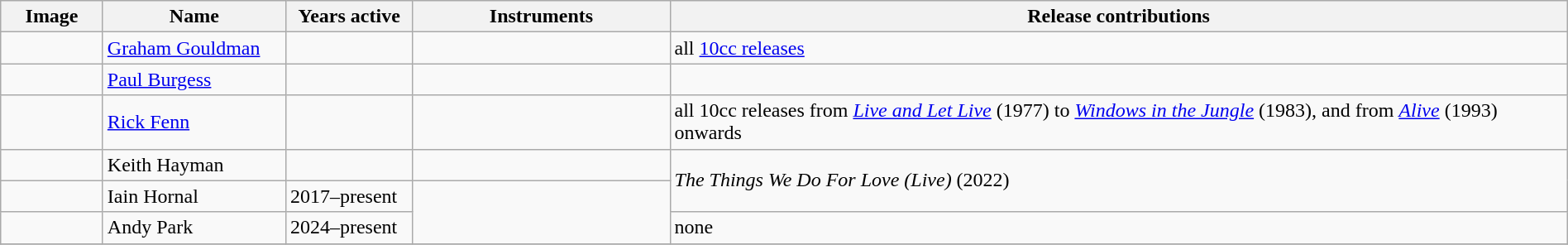<table class="wikitable" border="1" width=100%>
<tr>
<th width="75">Image</th>
<th width="140">Name</th>
<th width="95">Years active</th>
<th width="200">Instruments</th>
<th>Release contributions</th>
</tr>
<tr>
<td></td>
<td><a href='#'>Graham Gouldman</a></td>
<td></td>
<td></td>
<td>all <a href='#'>10cc releases</a></td>
</tr>
<tr>
<td></td>
<td><a href='#'>Paul Burgess</a></td>
<td></td>
<td></td>
<td></td>
</tr>
<tr>
<td></td>
<td><a href='#'>Rick Fenn</a></td>
<td></td>
<td></td>
<td>all 10cc releases from <em><a href='#'>Live and Let Live</a></em> (1977) to <em><a href='#'>Windows in the Jungle</a></em> (1983), and from <em><a href='#'>Alive</a></em> (1993) onwards</td>
</tr>
<tr>
<td></td>
<td>Keith Hayman</td>
<td></td>
<td></td>
<td rowspan="2"><em>The Things We Do For Love (Live)</em> (2022)</td>
</tr>
<tr>
<td></td>
<td>Iain Hornal</td>
<td>2017–present </td>
<td rowspan="2"></td>
</tr>
<tr>
<td></td>
<td>Andy Park</td>
<td>2024–present </td>
<td>none</td>
</tr>
<tr>
</tr>
</table>
